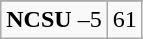<table class="wikitable">
<tr align="center">
</tr>
<tr align="center">
<td><strong>NCSU</strong> –5</td>
<td>61</td>
</tr>
</table>
